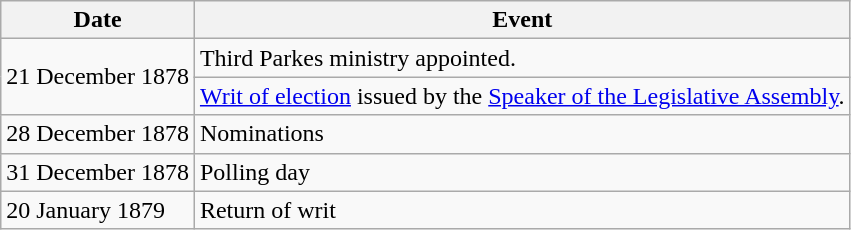<table class="wikitable">
<tr>
<th>Date</th>
<th>Event</th>
</tr>
<tr>
<td rowspan="2">21 December 1878</td>
<td>Third Parkes ministry appointed.</td>
</tr>
<tr>
<td><a href='#'>Writ of election</a> issued by the <a href='#'>Speaker of the Legislative Assembly</a>.</td>
</tr>
<tr>
<td>28 December 1878</td>
<td>Nominations</td>
</tr>
<tr>
<td>31 December 1878</td>
<td>Polling day</td>
</tr>
<tr>
<td>20 January 1879</td>
<td>Return of writ</td>
</tr>
</table>
